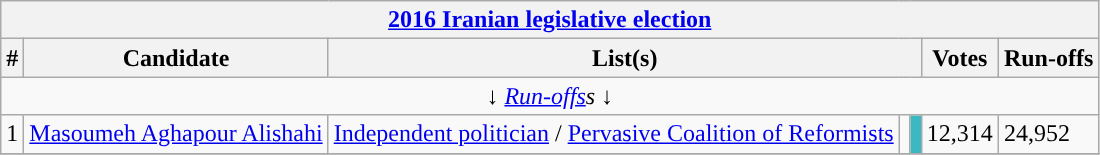<table class=wikitable style=text-align:left>
<tr>
<th colspan="7" align=center><a href='#'>2016 Iranian legislative election</a></th>
</tr>
<tr>
<th>#</th>
<th>Candidate</th>
<th colspan="3">List(s)</th>
<th>Votes</th>
<th>Run-offs</th>
</tr>
<tr>
<td colspan="7" align=center>↓ <em><a href='#'>Run-offs</a>s</em> ↓</td>
</tr>
<tr>
<td>1</td>
<td><a href='#'>Masoumeh Aghapour Alishahi</a></td>
<td><a href='#'>Independent politician</a>  / <a href='#'>Pervasive Coalition of Reformists</a> </td>
<td></td>
<td style="background:#3cb8c2"></td>
<td>12,314</td>
<td>24,952</td>
</tr>
<tr>
</tr>
</table>
